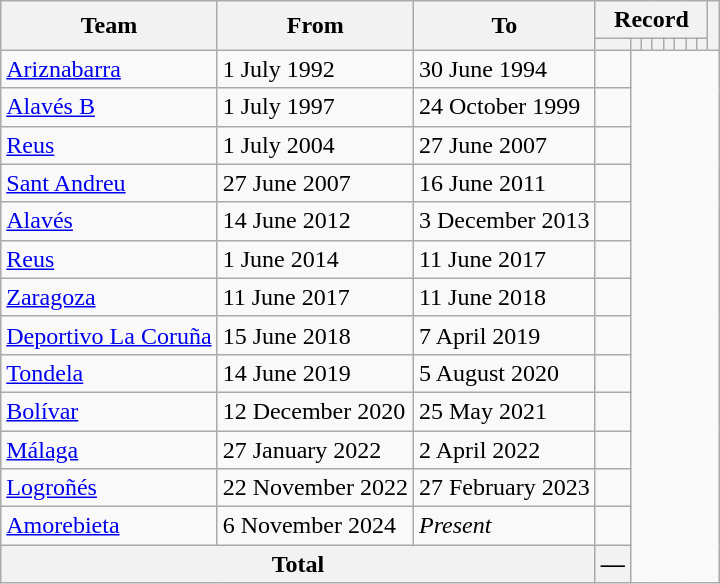<table class=wikitable style="text-align: center">
<tr>
<th rowspan=2>Team</th>
<th rowspan=2>From</th>
<th rowspan=2>To</th>
<th colspan=8>Record</th>
<th rowspan=2></th>
</tr>
<tr>
<th></th>
<th></th>
<th></th>
<th></th>
<th></th>
<th></th>
<th></th>
<th></th>
</tr>
<tr>
<td align=left><a href='#'>Ariznabarra</a></td>
<td align=left>1 July 1992</td>
<td align=left>30 June 1994<br></td>
<td></td>
</tr>
<tr>
<td align=left><a href='#'>Alavés B</a></td>
<td align=left>1 July 1997</td>
<td align=left>24 October 1999<br></td>
<td></td>
</tr>
<tr>
<td align=left><a href='#'>Reus</a></td>
<td align=left>1 July 2004</td>
<td align=left>27 June 2007<br></td>
<td></td>
</tr>
<tr>
<td align=left><a href='#'>Sant Andreu</a></td>
<td align=left>27 June 2007</td>
<td align=left>16 June 2011<br></td>
<td></td>
</tr>
<tr>
<td align=left><a href='#'>Alavés</a></td>
<td align=left>14 June 2012</td>
<td align=left>3 December 2013<br></td>
<td></td>
</tr>
<tr>
<td align=left><a href='#'>Reus</a></td>
<td align=left>1 June 2014</td>
<td align=left>11 June 2017<br></td>
<td></td>
</tr>
<tr>
<td align=left><a href='#'>Zaragoza</a></td>
<td align=left>11 June 2017</td>
<td align=left>11 June 2018<br></td>
<td></td>
</tr>
<tr>
<td align=left><a href='#'>Deportivo La Coruña</a></td>
<td align=left>15 June 2018</td>
<td align=left>7 April 2019<br></td>
<td></td>
</tr>
<tr>
<td align=left><a href='#'>Tondela</a></td>
<td align=left>14 June 2019</td>
<td align=left>5 August 2020<br></td>
<td></td>
</tr>
<tr>
<td align=left><a href='#'>Bolívar</a></td>
<td align=left>12 December 2020</td>
<td align=left>25 May 2021<br></td>
<td></td>
</tr>
<tr>
<td align=left><a href='#'>Málaga</a></td>
<td align=left>27 January 2022</td>
<td align=left>2 April 2022<br></td>
<td></td>
</tr>
<tr>
<td align=left><a href='#'>Logroñés</a></td>
<td align=left>22 November 2022</td>
<td align=left>27 February 2023<br></td>
<td></td>
</tr>
<tr>
<td align=left><a href='#'>Amorebieta</a></td>
<td align=left>6 November 2024</td>
<td align=left><em>Present</em><br></td>
<td></td>
</tr>
<tr>
<th colspan=3>Total<br></th>
<th>—</th>
</tr>
</table>
